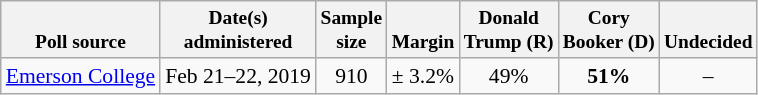<table class="wikitable" style="font-size:90%;text-align:center;">
<tr valign=bottom style="font-size:90%;">
<th>Poll source</th>
<th>Date(s)<br>administered</th>
<th>Sample<br>size</th>
<th>Margin<br></th>
<th>Donald<br>Trump (R)</th>
<th>Cory<br>Booker (D)</th>
<th>Undecided</th>
</tr>
<tr>
<td style="text-align:left;"><a href='#'>Emerson College</a></td>
<td>Feb 21–22, 2019</td>
<td>910</td>
<td>± 3.2%</td>
<td>49%</td>
<td><strong>51%</strong></td>
<td>–</td>
</tr>
</table>
